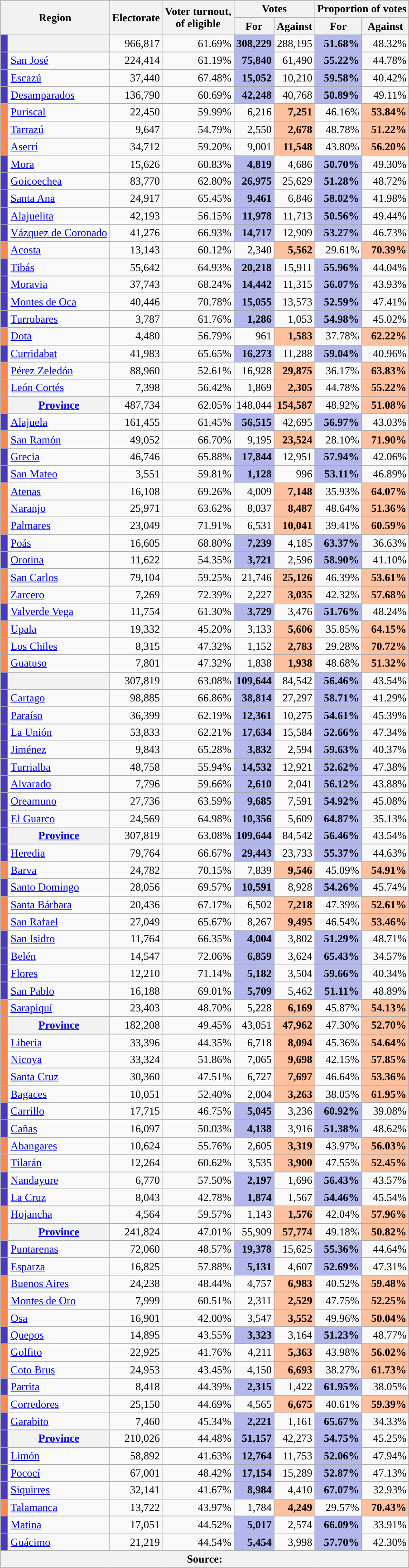<table class="wikitable sortable">
<tr>
<th rowspan=2 colspan=2>Region</th>
<th rowspan=2>Electorate</th>
<th rowspan=2>Voter turnout, <br>of eligible</th>
<th colspan=2>Votes</th>
<th colspan=2>Proportion of votes</th>
</tr>
<tr>
<th>For</th>
<th>Against</th>
<th>For</th>
<th>Against</th>
</tr>
<tr>
<td style="text-align: right; background:#493bbf;"> </td>
<th></th>
<td style="text-align: right;">966,817</td>
<td style="text-align: right;">61.69%</td>
<td style="text-align: right; background:#b3b8ec"><strong>308,229</strong></td>
<td style="text-align: right;">288,195</td>
<td style="text-align: right; background:#b3b8ec"><strong>51.68%</strong></td>
<td style="text-align: right;">48.32%</td>
</tr>
<tr>
<td style="text-align: right; background:#493bbf;"> </td>
<td><a href='#'>San José</a></td>
<td style="text-align: right;">224,414</td>
<td style="text-align: right;">61.19%</td>
<td style="text-align: right; background:#b3b8ec"><strong>75,840</strong></td>
<td style="text-align: right;">61,490</td>
<td style="text-align: right; background:#b3b8ec"><strong>55.22%</strong></td>
<td style="text-align: right;">44.78%</td>
</tr>
<tr>
<td style="text-align: right; background:#493bbf;"> </td>
<td><a href='#'>Escazú</a></td>
<td style="text-align: right;">37,440</td>
<td style="text-align: right;">67.48%</td>
<td style="text-align: right; background:#b3b8ec"><strong>15,052</strong></td>
<td style="text-align: right;">10,210</td>
<td style="text-align: right; background:#b3b8ec"><strong>59.58%</strong></td>
<td style="text-align: right;">40.42%</td>
</tr>
<tr>
<td style="text-align: right; background:#493bbf;"> </td>
<td><a href='#'>Desamparados</a></td>
<td style="text-align: right;">136,790</td>
<td style="text-align: right;">60.69%</td>
<td style="text-align: right; background:#b3b8ec"><strong>42,248</strong></td>
<td style="text-align: right;">40,768</td>
<td style="text-align: right; background:#b3b8ec"><strong>50.89%</strong></td>
<td style="text-align: right;">49.11%</td>
</tr>
<tr>
<td style="text-align: right; background:#ff874f;"> </td>
<td><a href='#'>Puriscal</a></td>
<td style="text-align: right;">22,450</td>
<td style="text-align: right;">59.99%</td>
<td style="text-align: right;">6,216</td>
<td style="text-align: right; background:#ffc09e"><strong>7,251</strong></td>
<td style="text-align: right;">46.16%</td>
<td style="text-align: right; background:#ffc09e"><strong>53.84%</strong></td>
</tr>
<tr>
<td style="text-align: right; background:#ff874f;"> </td>
<td><a href='#'>Tarrazú</a></td>
<td style="text-align: right;">9,647</td>
<td style="text-align: right;">54.79%</td>
<td style="text-align: right;">2,550</td>
<td style="text-align: right; background:#ffc09e"><strong>2,678</strong></td>
<td style="text-align: right;">48.78%</td>
<td style="text-align: right; background:#ffc09e"><strong>51.22%</strong></td>
</tr>
<tr>
<td style="text-align: right; background:#ff874f;"> </td>
<td><a href='#'>Aserrí</a></td>
<td style="text-align: right;">34,712</td>
<td style="text-align: right;">59.20%</td>
<td style="text-align: right;">9,001</td>
<td style="text-align: right; background:#ffc09e"><strong>11,548</strong></td>
<td style="text-align: right;">43.80%</td>
<td style="text-align: right; background:#ffc09e"><strong>56.20%</strong></td>
</tr>
<tr>
<td style="text-align: right; background:#493bbf;"> </td>
<td><a href='#'>Mora</a></td>
<td style="text-align: right;">15,626</td>
<td style="text-align: right;">60.83%</td>
<td style="text-align: right; background:#b3b8ec"><strong>4,819</strong></td>
<td style="text-align: right;">4,686</td>
<td style="text-align: right; background:#b3b8ec"><strong>50.70%</strong></td>
<td style="text-align: right;">49.30%</td>
</tr>
<tr>
<td style="text-align: right; background:#493bbf;"> </td>
<td><a href='#'>Goicoechea</a></td>
<td style="text-align: right;">83,770</td>
<td style="text-align: right;">62.80%</td>
<td style="text-align: right; background:#b3b8ec"><strong>26,975</strong></td>
<td style="text-align: right;">25,629</td>
<td style="text-align: right; background:#b3b8ec"><strong>51.28%</strong></td>
<td style="text-align: right;">48.72%</td>
</tr>
<tr>
<td style="text-align: right; background:#493bbf;"> </td>
<td><a href='#'>Santa Ana</a></td>
<td style="text-align: right;">24,917</td>
<td style="text-align: right;">65.45%</td>
<td style="text-align: right; background:#b3b8ec"><strong>9,461</strong></td>
<td style="text-align: right;">6,846</td>
<td style="text-align: right; background:#b3b8ec"><strong>58.02%</strong></td>
<td style="text-align: right;">41.98%</td>
</tr>
<tr>
<td style="text-align: right; background:#493bbf;"> </td>
<td><a href='#'>Alajuelita</a></td>
<td style="text-align: right;">42,193</td>
<td style="text-align: right;">56.15%</td>
<td style="text-align: right; background:#b3b8ec"><strong>11,978</strong></td>
<td style="text-align: right;">11,713</td>
<td style="text-align: right; background:#b3b8ec"><strong>50.56%</strong></td>
<td style="text-align: right;">49.44%</td>
</tr>
<tr>
<td style="text-align: right; background:#493bbf;"> </td>
<td><a href='#'>Vázquez de Coronado</a></td>
<td style="text-align: right;">41,276</td>
<td style="text-align: right;">66.93%</td>
<td style="text-align: right; background:#b3b8ec"><strong>14,717</strong></td>
<td style="text-align: right;">12,909</td>
<td style="text-align: right; background:#b3b8ec"><strong>53.27%</strong></td>
<td style="text-align: right;">46.73%</td>
</tr>
<tr>
<td style="text-align: right; background:#ff874f;"> </td>
<td><a href='#'>Acosta</a></td>
<td style="text-align: right;">13,143</td>
<td style="text-align: right;">60.12%</td>
<td style="text-align: right;">2,340</td>
<td style="text-align: right; background:#ffc09e"><strong>5,562</strong></td>
<td style="text-align: right;">29.61%</td>
<td style="text-align: right; background:#ffc09e"><strong>70.39%</strong></td>
</tr>
<tr>
<td style="text-align: right; background:#493bbf;"> </td>
<td><a href='#'>Tibás</a></td>
<td style="text-align: right;">55,642</td>
<td style="text-align: right;">64.93%</td>
<td style="text-align: right; background:#b3b8ec"><strong>20,218</strong></td>
<td style="text-align: right;">15,911</td>
<td style="text-align: right; background:#b3b8ec"><strong>55.96%</strong></td>
<td style="text-align: right;">44.04%</td>
</tr>
<tr>
<td style="text-align: right; background:#493bbf;"> </td>
<td><a href='#'>Moravia</a></td>
<td style="text-align: right;">37,743</td>
<td style="text-align: right;">68.24%</td>
<td style="text-align: right; background:#b3b8ec"><strong>14,442</strong></td>
<td style="text-align: right;">11,315</td>
<td style="text-align: right; background:#b3b8ec"><strong>56.07%</strong></td>
<td style="text-align: right;">43.93%</td>
</tr>
<tr>
<td style="text-align: right; background:#493bbf;"> </td>
<td><a href='#'>Montes de Oca</a></td>
<td style="text-align: right;">40,446</td>
<td style="text-align: right;">70.78%</td>
<td style="text-align: right; background:#b3b8ec"><strong>15,055</strong></td>
<td style="text-align: right;">13,573</td>
<td style="text-align: right; background:#b3b8ec"><strong>52.59%</strong></td>
<td style="text-align: right;">47.41%</td>
</tr>
<tr>
<td style="text-align: right; background:#493bbf;"> </td>
<td><a href='#'>Turrubares</a></td>
<td style="text-align: right;">3,787</td>
<td style="text-align: right;">61.76%</td>
<td style="text-align: right; background:#b3b8ec"><strong>1,286</strong></td>
<td style="text-align: right;">1,053</td>
<td style="text-align: right; background:#b3b8ec"><strong>54.98%</strong></td>
<td style="text-align: right;">45.02%</td>
</tr>
<tr>
<td style="text-align: right; background:#ff874f;"> </td>
<td><a href='#'>Dota</a></td>
<td style="text-align: right;">4,480</td>
<td style="text-align: right;">56.79%</td>
<td style="text-align: right;">961</td>
<td style="text-align: right; background:#ffc09e"><strong>1,583</strong></td>
<td style="text-align: right;">37.78%</td>
<td style="text-align: right; background:#ffc09e"><strong>62.22%</strong></td>
</tr>
<tr>
<td style="text-align: right; background:#493bbf;"> </td>
<td><a href='#'>Curridabat</a></td>
<td style="text-align: right;">41,983</td>
<td style="text-align: right;">65.65%</td>
<td style="text-align: right; background:#b3b8ec"><strong>16,273</strong></td>
<td style="text-align: right;">11,288</td>
<td style="text-align: right; background:#b3b8ec"><strong>59.04%</strong></td>
<td style="text-align: right;">40.96%</td>
</tr>
<tr>
<td style="text-align: right; background:#ff874f;"> </td>
<td><a href='#'>Pérez Zeledón</a></td>
<td style="text-align: right;">88,960</td>
<td style="text-align: right;">52.61%</td>
<td style="text-align: right;">16,928</td>
<td style="text-align: right; background:#ffc09e"><strong>29,875</strong></td>
<td style="text-align: right;">36.17%</td>
<td style="text-align: right; background:#ffc09e"><strong>63.83%</strong></td>
</tr>
<tr>
<td style="text-align: right; background:#ff874f;"> </td>
<td><a href='#'>León Cortés</a></td>
<td style="text-align: right;">7,398</td>
<td style="text-align: right;">56.42%</td>
<td style="text-align: right;">1,869</td>
<td style="text-align: right; background:#ffc09e"><strong>2,305</strong></td>
<td style="text-align: right;">44.78%</td>
<td style="text-align: right; background:#ffc09e"><strong>55.22%</strong></td>
</tr>
<tr>
<td style="text-align: right; background:#ff874f;"> </td>
<th> <strong><a href='#'>Province</a></strong></th>
<td style="text-align: right;">487,734</td>
<td style="text-align: right;">62.05%</td>
<td style="text-align: right;">148,044</td>
<td style="text-align: right; background:#ffc09e"><strong>154,587</strong></td>
<td style="text-align: right;">48.92%</td>
<td style="text-align: right; background:#ffc09e"><strong>51.08%</strong></td>
</tr>
<tr>
<td style="text-align: right; background:#493bbf;"> </td>
<td><a href='#'>Alajuela</a></td>
<td style="text-align: right;">161,455</td>
<td style="text-align: right;">61.45%</td>
<td style="text-align: right; background:#b3b8ec"><strong>56,515</strong></td>
<td style="text-align: right;">42,695</td>
<td style="text-align: right; background:#b3b8ec"><strong>56.97%</strong></td>
<td style="text-align: right;">43.03%</td>
</tr>
<tr>
<td style="text-align: right; background:#ff874f;"> </td>
<td><a href='#'>San Ramón</a></td>
<td style="text-align: right;">49,052</td>
<td style="text-align: right;">66.70%</td>
<td style="text-align: right;">9,195</td>
<td style="text-align: right; background:#ffc09e"><strong>23,524</strong></td>
<td style="text-align: right;">28.10%</td>
<td style="text-align: right; background:#ffc09e"><strong>71.90%</strong></td>
</tr>
<tr>
<td style="text-align: right; background:#493bbf;"> </td>
<td><a href='#'>Grecia</a></td>
<td style="text-align: right;">46,746</td>
<td style="text-align: right;">65.88%</td>
<td style="text-align: right; background:#b3b8ec"><strong>17,844</strong></td>
<td style="text-align: right;">12,951</td>
<td style="text-align: right; background:#b3b8ec"><strong>57.94%</strong></td>
<td style="text-align: right;">42.06%</td>
</tr>
<tr>
<td style="text-align: right; background:#493bbf;"> </td>
<td><a href='#'>San Mateo</a></td>
<td style="text-align: right;">3,551</td>
<td style="text-align: right;">59.81%</td>
<td style="text-align: right; background:#b3b8ec"><strong>1,128</strong></td>
<td style="text-align: right;">996</td>
<td style="text-align: right; background:#b3b8ec"><strong>53.11%</strong></td>
<td style="text-align: right;">46.89%</td>
</tr>
<tr>
<td style="text-align: right; background:#ff874f;"> </td>
<td><a href='#'>Atenas</a></td>
<td style="text-align: right;">16,108</td>
<td style="text-align: right;">69.26%</td>
<td style="text-align: right;">4,009</td>
<td style="text-align: right; background:#ffc09e"><strong>7,148</strong></td>
<td style="text-align: right;">35.93%</td>
<td style="text-align: right; background:#ffc09e"><strong>64.07%</strong></td>
</tr>
<tr>
<td style="text-align: right; background:#ff874f;"> </td>
<td><a href='#'>Naranjo</a></td>
<td style="text-align: right;">25,971</td>
<td style="text-align: right;">63.62%</td>
<td style="text-align: right;">8,037</td>
<td style="text-align: right; background:#ffc09e"><strong>8,487</strong></td>
<td style="text-align: right;">48.64%</td>
<td style="text-align: right; background:#ffc09e"><strong>51.36%</strong></td>
</tr>
<tr>
<td style="text-align: right; background:#ff874f;"> </td>
<td><a href='#'>Palmares</a></td>
<td style="text-align: right;">23,049</td>
<td style="text-align: right;">71.91%</td>
<td style="text-align: right;">6,531</td>
<td style="text-align: right; background:#ffc09e"><strong>10,041</strong></td>
<td style="text-align: right;">39.41%</td>
<td style="text-align: right; background:#ffc09e"><strong>60.59%</strong></td>
</tr>
<tr>
<td style="text-align: right; background:#493bbf;"> </td>
<td><a href='#'>Poás</a></td>
<td style="text-align: right;">16,605</td>
<td style="text-align: right;">68.80%</td>
<td style="text-align: right; background:#b3b8ec"><strong>7,239</strong></td>
<td style="text-align: right;">4,185</td>
<td style="text-align: right; background:#b3b8ec"><strong>63.37%</strong></td>
<td style="text-align: right;">36.63%</td>
</tr>
<tr>
<td style="text-align: right; background:#493bbf;"> </td>
<td><a href='#'>Orotina</a></td>
<td style="text-align: right;">11,622</td>
<td style="text-align: right;">54.35%</td>
<td style="text-align: right; background:#b3b8ec"><strong>3,721</strong></td>
<td style="text-align: right;">2,596</td>
<td style="text-align: right; background:#b3b8ec"><strong>58.90%</strong></td>
<td style="text-align: right;">41.10%</td>
</tr>
<tr>
<td style="text-align: right; background:#ff874f;"> </td>
<td><a href='#'>San Carlos</a></td>
<td style="text-align: right;">79,104</td>
<td style="text-align: right;">59.25%</td>
<td style="text-align: right;">21,746</td>
<td style="text-align: right; background:#ffc09e"><strong>25,126</strong></td>
<td style="text-align: right;">46.39%</td>
<td style="text-align: right; background:#ffc09e"><strong>53.61%</strong></td>
</tr>
<tr>
<td style="text-align: right; background:#ff874f;"> </td>
<td><a href='#'>Zarcero</a></td>
<td style="text-align: right;">7,269</td>
<td style="text-align: right;">72.39%</td>
<td style="text-align: right;">2,227</td>
<td style="text-align: right; background:#ffc09e"><strong>3,035</strong></td>
<td style="text-align: right;">42.32%</td>
<td style="text-align: right; background:#ffc09e"><strong>57.68%</strong></td>
</tr>
<tr>
<td style="text-align: right; background:#493bbf;"> </td>
<td><a href='#'>Valverde Vega</a></td>
<td style="text-align: right;">11,754</td>
<td style="text-align: right;">61.30%</td>
<td style="text-align: right; background:#b3b8ec"><strong>3,729</strong></td>
<td style="text-align: right;">3,476</td>
<td style="text-align: right; background:#b3b8ec"><strong>51.76%</strong></td>
<td style="text-align: right;">48.24%</td>
</tr>
<tr>
<td style="text-align: right; background:#ff874f;"> </td>
<td><a href='#'>Upala</a></td>
<td style="text-align: right;">19,332</td>
<td style="text-align: right;">45.20%</td>
<td style="text-align: right;">3,133</td>
<td style="text-align: right; background:#ffc09e"><strong>5,606</strong></td>
<td style="text-align: right;">35.85%</td>
<td style="text-align: right; background:#ffc09e"><strong>64.15%</strong></td>
</tr>
<tr>
<td style="text-align: right; background:#ff874f;"> </td>
<td><a href='#'>Los Chiles</a></td>
<td style="text-align: right;">8,315</td>
<td style="text-align: right;">47.32%</td>
<td style="text-align: right;">1,152</td>
<td style="text-align: right; background:#ffc09e"><strong>2,783</strong></td>
<td style="text-align: right;">29.28%</td>
<td style="text-align: right; background:#ffc09e"><strong>70.72%</strong></td>
</tr>
<tr>
<td style="text-align: right; background:#ff874f;"> </td>
<td><a href='#'>Guatuso</a></td>
<td style="text-align: right;">7,801</td>
<td style="text-align: right;">47.32%</td>
<td style="text-align: right;">1,838</td>
<td style="text-align: right; background:#ffc09e"><strong>1,938</strong></td>
<td style="text-align: right;">48.68%</td>
<td style="text-align: right; background:#ffc09e"><strong>51.32%</strong></td>
</tr>
<tr>
<td style="text-align: right; background:#493bbf;"> </td>
<th></th>
<td style="text-align: right;">307,819</td>
<td style="text-align: right;">63.08%</td>
<td style="text-align: right; background:#b3b8ec"><strong>109,644</strong></td>
<td style="text-align: right;">84,542</td>
<td style="text-align: right; background:#b3b8ec"><strong>56.46%</strong></td>
<td style="text-align: right;">43.54%</td>
</tr>
<tr>
<td style="text-align: right; background:#493bbf;"> </td>
<td><a href='#'>Cartago</a></td>
<td style="text-align: right;">98,885</td>
<td style="text-align: right;">66.86%</td>
<td style="text-align: right; background:#b3b8ec"><strong>38,814</strong></td>
<td style="text-align: right;">27,297</td>
<td style="text-align: right; background:#b3b8ec"><strong>58.71%</strong></td>
<td style="text-align: right;">41.29%</td>
</tr>
<tr>
<td style="text-align: right; background:#493bbf;"> </td>
<td><a href='#'>Paraíso</a></td>
<td style="text-align: right;">36,399</td>
<td style="text-align: right;">62.19%</td>
<td style="text-align: right; background:#b3b8ec"><strong>12,361</strong></td>
<td style="text-align: right;">10,275</td>
<td style="text-align: right; background:#b3b8ec"><strong>54.61%</strong></td>
<td style="text-align: right;">45.39%</td>
</tr>
<tr>
<td style="text-align: right; background:#493bbf;"> </td>
<td><a href='#'>La Unión</a></td>
<td style="text-align: right;">53,833</td>
<td style="text-align: right;">62.21%</td>
<td style="text-align: right; background:#b3b8ec"><strong>17,634</strong></td>
<td style="text-align: right;">15,584</td>
<td style="text-align: right; background:#b3b8ec"><strong>52.66%</strong></td>
<td style="text-align: right;">47.34%</td>
</tr>
<tr>
<td style="text-align: right; background:#493bbf;"> </td>
<td><a href='#'>Jiménez</a></td>
<td style="text-align: right;">9,843</td>
<td style="text-align: right;">65.28%</td>
<td style="text-align: right; background:#b3b8ec"><strong>3,832</strong></td>
<td style="text-align: right;">2,594</td>
<td style="text-align: right; background:#b3b8ec"><strong>59.63%</strong></td>
<td style="text-align: right;">40.37%</td>
</tr>
<tr>
<td style="text-align: right; background:#493bbf;"> </td>
<td><a href='#'>Turrialba</a></td>
<td style="text-align: right;">48,758</td>
<td style="text-align: right;">55.94%</td>
<td style="text-align: right; background:#b3b8ec"><strong>14,532</strong></td>
<td style="text-align: right;">12,921</td>
<td style="text-align: right; background:#b3b8ec"><strong>52.62%</strong></td>
<td style="text-align: right;">47.38%</td>
</tr>
<tr>
<td style="text-align: right; background:#493bbf;"> </td>
<td><a href='#'>Alvarado</a></td>
<td style="text-align: right;">7,796</td>
<td style="text-align: right;">59.66%</td>
<td style="text-align: right; background:#b3b8ec"><strong>2,610</strong></td>
<td style="text-align: right;">2,041</td>
<td style="text-align: right; background:#b3b8ec"><strong>56.12%</strong></td>
<td style="text-align: right;">43.88%</td>
</tr>
<tr>
<td style="text-align: right; background:#493bbf;"> </td>
<td><a href='#'>Oreamuno</a></td>
<td style="text-align: right;">27,736</td>
<td style="text-align: right;">63.59%</td>
<td style="text-align: right; background:#b3b8ec"><strong>9,685</strong></td>
<td style="text-align: right;">7,591</td>
<td style="text-align: right; background:#b3b8ec"><strong>54.92%</strong></td>
<td style="text-align: right;">45.08%</td>
</tr>
<tr>
<td style="text-align: right; background:#493bbf;"> </td>
<td><a href='#'>El Guarco</a></td>
<td style="text-align: right;">24,569</td>
<td style="text-align: right;">64.98%</td>
<td style="text-align: right; background:#b3b8ec"><strong>10,356</strong></td>
<td style="text-align: right;">5,609</td>
<td style="text-align: right; background:#b3b8ec"><strong>64.87%</strong></td>
<td style="text-align: right;">35.13%</td>
</tr>
<tr>
<td style="text-align: right; background:#493bbf;"> </td>
<th> <a href='#'>Province</a></th>
<td style="text-align: right;">307,819</td>
<td style="text-align: right;">63.08%</td>
<td style="text-align: right; background:#b3b8ec"><strong>109,644</strong></td>
<td style="text-align: right;">84,542</td>
<td style="text-align: right; background:#b3b8ec"><strong>56.46%</strong></td>
<td style="text-align: right;">43.54%</td>
</tr>
<tr>
<td style="text-align: right; background:#493bbf;"> </td>
<td><a href='#'>Heredia</a></td>
<td style="text-align: right;">79,764</td>
<td style="text-align: right;">66.67%</td>
<td style="text-align: right; background:#b3b8ec"><strong>29,443</strong></td>
<td style="text-align: right;">23,733</td>
<td style="text-align: right; background:#b3b8ec"><strong>55.37%</strong></td>
<td style="text-align: right;">44.63%</td>
</tr>
<tr>
<td style="text-align: right; background:#ff874f;"> </td>
<td><a href='#'>Barva</a></td>
<td style="text-align: right;">24,782</td>
<td style="text-align: right;">70.15%</td>
<td style="text-align: right;">7,839</td>
<td style="text-align: right; background:#ffc09e"><strong>9,546</strong></td>
<td style="text-align: right;">45.09%</td>
<td style="text-align: right; background:#ffc09e"><strong>54.91%</strong></td>
</tr>
<tr>
<td style="text-align: right; background:#493bbf;"> </td>
<td><a href='#'>Santo Domingo</a></td>
<td style="text-align: right;">28,056</td>
<td style="text-align: right;">69.57%</td>
<td style="text-align: right; background:#b3b8ec"><strong>10,591</strong></td>
<td style="text-align: right;">8,928</td>
<td style="text-align: right; background:#b3b8ec"><strong>54.26%</strong></td>
<td style="text-align: right;">45.74%</td>
</tr>
<tr>
<td style="text-align: right; background:#ff874f;"> </td>
<td><a href='#'>Santa Bárbara</a></td>
<td style="text-align: right;">20,436</td>
<td style="text-align: right;">67.17%</td>
<td style="text-align: right;">6,502</td>
<td style="text-align: right; background:#ffc09e"><strong>7,218</strong></td>
<td style="text-align: right;">47.39%</td>
<td style="text-align: right; background:#ffc09e"><strong>52.61%</strong></td>
</tr>
<tr>
<td style="text-align: right; background:#ff874f;"> </td>
<td><a href='#'>San Rafael</a></td>
<td style="text-align: right;">27,049</td>
<td style="text-align: right;">65.67%</td>
<td style="text-align: right;">8,267</td>
<td style="text-align: right; background:#ffc09e"><strong>9,495</strong></td>
<td style="text-align: right;">46.54%</td>
<td style="text-align: right; background:#ffc09e"><strong>53.46%</strong></td>
</tr>
<tr>
<td style="text-align: right; background:#493bbf;"> </td>
<td><a href='#'>San Isidro</a></td>
<td style="text-align: right;">11,764</td>
<td style="text-align: right;">66.35%</td>
<td style="text-align: right; background:#b3b8ec"><strong>4,004</strong></td>
<td style="text-align: right;">3,802</td>
<td style="text-align: right; background:#b3b8ec"><strong>51.29%</strong></td>
<td style="text-align: right;">48.71%</td>
</tr>
<tr>
<td style="text-align: right; background:#493bbf;"> </td>
<td><a href='#'>Belén</a></td>
<td style="text-align: right;">14,547</td>
<td style="text-align: right;">72.06%</td>
<td style="text-align: right; background:#b3b8ec"><strong>6,859</strong></td>
<td style="text-align: right;">3,624</td>
<td style="text-align: right; background:#b3b8ec"><strong>65.43%</strong></td>
<td style="text-align: right;">34.57%</td>
</tr>
<tr>
<td style="text-align: right; background:#493bbf;"> </td>
<td><a href='#'>Flores</a></td>
<td style="text-align: right;">12,210</td>
<td style="text-align: right;">71.14%</td>
<td style="text-align: right; background:#b3b8ec"><strong>5,182</strong></td>
<td style="text-align: right;">3,504</td>
<td style="text-align: right; background:#b3b8ec"><strong>59.66%</strong></td>
<td style="text-align: right;">40.34%</td>
</tr>
<tr>
<td style="text-align: right; background:#493bbf;"> </td>
<td><a href='#'>San Pablo</a></td>
<td style="text-align: right;">16,188</td>
<td style="text-align: right;">69.01%</td>
<td style="text-align: right; background:#b3b8ec"><strong>5,709</strong></td>
<td style="text-align: right;">5,462</td>
<td style="text-align: right; background:#b3b8ec"><strong>51.11%</strong></td>
<td style="text-align: right;">48.89%</td>
</tr>
<tr>
<td style="text-align: right; background:#ff874f;"> </td>
<td><a href='#'>Sarapiquí</a></td>
<td style="text-align: right;">23,403</td>
<td style="text-align: right;">48.70%</td>
<td style="text-align: right;">5,228</td>
<td style="text-align: right; background:#ffc09e"><strong>6,169</strong></td>
<td style="text-align: right;">45.87%</td>
<td style="text-align: right; background:#ffc09e"><strong>54.13%</strong></td>
</tr>
<tr>
<td style="text-align: right; background:#ff874f;"> </td>
<th> <strong><a href='#'>Province</a></strong></th>
<td style="text-align: right;">182,208</td>
<td style="text-align: right;">49.45%</td>
<td style="text-align: right;">43,051</td>
<td style="text-align: right; background:#ffc09e"><strong>47,962</strong></td>
<td style="text-align: right;">47.30%</td>
<td style="text-align: right; background:#ffc09e"><strong>52.70%</strong></td>
</tr>
<tr>
<td style="text-align: right; background:#ff874f;"> </td>
<td><a href='#'>Liberia</a></td>
<td style="text-align: right;">33,396</td>
<td style="text-align: right;">44.35%</td>
<td style="text-align: right;">6,718</td>
<td style="text-align: right; background:#ffc09e"><strong>8,094</strong></td>
<td style="text-align: right;">45.36%</td>
<td style="text-align: right; background:#ffc09e"><strong>54.64%</strong></td>
</tr>
<tr>
<td style="text-align: right; background:#ff874f;"> </td>
<td><a href='#'>Nicoya</a></td>
<td style="text-align: right;">33,324</td>
<td style="text-align: right;">51.86%</td>
<td style="text-align: right;">7,065</td>
<td style="text-align: right; background:#ffc09e"><strong>9,698</strong></td>
<td style="text-align: right;">42.15%</td>
<td style="text-align: right; background:#ffc09e"><strong>57.85%</strong></td>
</tr>
<tr>
<td style="text-align: right; background:#ff874f;"> </td>
<td><a href='#'>Santa Cruz</a></td>
<td style="text-align: right;">30,360</td>
<td style="text-align: right;">47.51%</td>
<td style="text-align: right;">6,727</td>
<td style="text-align: right; background:#ffc09e"><strong>7,697</strong></td>
<td style="text-align: right;">46.64%</td>
<td style="text-align: right; background:#ffc09e"><strong>53.36%</strong></td>
</tr>
<tr>
<td style="text-align: right; background:#ff874f;"> </td>
<td><a href='#'>Bagaces</a></td>
<td style="text-align: right;">10,051</td>
<td style="text-align: right;">52.40%</td>
<td style="text-align: right;">2,004</td>
<td style="text-align: right; background:#ffc09e"><strong>3,263</strong></td>
<td style="text-align: right;">38.05%</td>
<td style="text-align: right; background:#ffc09e"><strong>61.95%</strong></td>
</tr>
<tr>
<td style="text-align: right; background:#493bbf;"> </td>
<td><a href='#'>Carrillo</a></td>
<td style="text-align: right;">17,715</td>
<td style="text-align: right;">46.75%</td>
<td style="text-align: right; background:#b3b8ec"><strong>5,045</strong></td>
<td style="text-align: right;">3,236</td>
<td style="text-align: right; background:#b3b8ec"><strong>60.92%</strong></td>
<td style="text-align: right;">39.08%</td>
</tr>
<tr>
<td style="text-align: right; background:#493bbf;"> </td>
<td><a href='#'>Cañas</a></td>
<td style="text-align: right;">16,097</td>
<td style="text-align: right;">50.03%</td>
<td style="text-align: right; background:#b3b8ec"><strong>4,138</strong></td>
<td style="text-align: right;">3,916</td>
<td style="text-align: right; background:#b3b8ec"><strong>51.38%</strong></td>
<td style="text-align: right;">48.62%</td>
</tr>
<tr>
<td style="text-align: right; background:#ff874f;"> </td>
<td><a href='#'>Abangares</a></td>
<td style="text-align: right;">10,624</td>
<td style="text-align: right;">55.76%</td>
<td style="text-align: right;">2,605</td>
<td style="text-align: right; background:#ffc09e"><strong>3,319</strong></td>
<td style="text-align: right;">43.97%</td>
<td style="text-align: right; background:#ffc09e"><strong>56.03%</strong></td>
</tr>
<tr>
<td style="text-align: right; background:#ff874f;"> </td>
<td><a href='#'>Tilarán</a></td>
<td style="text-align: right;">12,264</td>
<td style="text-align: right;">60.62%</td>
<td style="text-align: right;">3,535</td>
<td style="text-align: right; background:#ffc09e"><strong>3,900</strong></td>
<td style="text-align: right;">47.55%</td>
<td style="text-align: right; background:#ffc09e"><strong>52.45%</strong></td>
</tr>
<tr>
<td style="text-align: right; background:#493bbf;"> </td>
<td><a href='#'>Nandayure</a></td>
<td style="text-align: right;">6,770</td>
<td style="text-align: right;">57.50%</td>
<td style="text-align: right; background:#b3b8ec"><strong>2,197</strong></td>
<td style="text-align: right;">1,696</td>
<td style="text-align: right; background:#b3b8ec"><strong>56.43%</strong></td>
<td style="text-align: right;">43.57%</td>
</tr>
<tr>
<td style="text-align: right; background:#493bbf;"> </td>
<td><a href='#'>La Cruz</a></td>
<td style="text-align: right;">8,043</td>
<td style="text-align: right;">42.78%</td>
<td style="text-align: right; background:#b3b8ec"><strong>1,874</strong></td>
<td style="text-align: right;">1,567</td>
<td style="text-align: right; background:#b3b8ec"><strong>54.46%</strong></td>
<td style="text-align: right;">45.54%</td>
</tr>
<tr>
<td style="text-align: right; background:#ff874f;"> </td>
<td><a href='#'>Hojancha</a></td>
<td style="text-align: right;">4,564</td>
<td style="text-align: right;">59.57%</td>
<td style="text-align: right;">1,143</td>
<td style="text-align: right; background:#ffc09e"><strong>1,576</strong></td>
<td style="text-align: right;">42.04%</td>
<td style="text-align: right; background:#ffc09e"><strong>57.96%</strong></td>
</tr>
<tr>
<td style="text-align: right; background:#ff874f;"> </td>
<th> <strong><a href='#'>Province</a></strong></th>
<td style="text-align: right;">241,824</td>
<td style="text-align: right;">47.01%</td>
<td style="text-align: right;">55,909</td>
<td style="text-align: right; background:#ffc09e"><strong>57,774</strong></td>
<td style="text-align: right;">49.18%</td>
<td style="text-align: right; background:#ffc09e"><strong>50.82%</strong></td>
</tr>
<tr>
<td style="text-align: right; background:#493bbf;"> </td>
<td><a href='#'>Puntarenas</a></td>
<td style="text-align: right;">72,060</td>
<td style="text-align: right;">48.57%</td>
<td style="text-align: right; background:#b3b8ec"><strong>19,378</strong></td>
<td style="text-align: right;">15,625</td>
<td style="text-align: right; background:#b3b8ec"><strong>55.36%</strong></td>
<td style="text-align: right;">44.64%</td>
</tr>
<tr>
<td style="text-align: right; background:#493bbf;"> </td>
<td><a href='#'>Esparza</a></td>
<td style="text-align: right;">16,825</td>
<td style="text-align: right;">57.88%</td>
<td style="text-align: right; background:#b3b8ec"><strong>5,131</strong></td>
<td style="text-align: right;">4,607</td>
<td style="text-align: right; background:#b3b8ec"><strong>52.69%</strong></td>
<td style="text-align: right;">47.31%</td>
</tr>
<tr>
<td style="text-align: right; background:#ff874f;"> </td>
<td><a href='#'>Buenos Aires</a></td>
<td style="text-align: right;">24,238</td>
<td style="text-align: right;">48.44%</td>
<td style="text-align: right;">4,757</td>
<td style="text-align: right; background:#ffc09e"><strong>6,983</strong></td>
<td style="text-align: right;">40.52%</td>
<td style="text-align: right; background:#ffc09e"><strong>59.48%</strong></td>
</tr>
<tr>
<td style="text-align: right; background:#ff874f;"> </td>
<td><a href='#'>Montes de Oro</a></td>
<td style="text-align: right;">7,999</td>
<td style="text-align: right;">60.51%</td>
<td style="text-align: right;">2,311</td>
<td style="text-align: right; background:#ffc09e"><strong>2,529</strong></td>
<td style="text-align: right;">47.75%</td>
<td style="text-align: right; background:#ffc09e"><strong>52.25%</strong></td>
</tr>
<tr>
<td style="text-align: right; background:#ff874f;"> </td>
<td><a href='#'>Osa</a></td>
<td style="text-align: right;">16,901</td>
<td style="text-align: right;">42.00%</td>
<td style="text-align: right;">3,547</td>
<td style="text-align: right; background:#ffc09e"><strong>3,552</strong></td>
<td style="text-align: right;">49.96%</td>
<td style="text-align: right; background:#ffc09e"><strong>50.04%</strong></td>
</tr>
<tr>
<td style="text-align: right; background:#493bbf;"> </td>
<td><a href='#'>Quepos</a></td>
<td style="text-align: right;">14,895</td>
<td style="text-align: right;">43.55%</td>
<td style="text-align: right; background:#b3b8ec"><strong>3,323</strong></td>
<td style="text-align: right;">3,164</td>
<td style="text-align: right; background:#b3b8ec"><strong>51.23%</strong></td>
<td style="text-align: right;">48.77%</td>
</tr>
<tr>
<td style="text-align: right; background:#ff874f;"> </td>
<td><a href='#'>Golfito</a></td>
<td style="text-align: right;">22,925</td>
<td style="text-align: right;">41.76%</td>
<td style="text-align: right;">4,211</td>
<td style="text-align: right; background:#ffc09e"><strong>5,363</strong></td>
<td style="text-align: right;">43.98%</td>
<td style="text-align: right; background:#ffc09e"><strong>56.02%</strong></td>
</tr>
<tr>
<td style="text-align: right; background:#ff874f;"> </td>
<td><a href='#'>Coto Brus</a></td>
<td style="text-align: right;">24,953</td>
<td style="text-align: right;">43.45%</td>
<td style="text-align: right;">4,150</td>
<td style="text-align: right; background:#ffc09e"><strong>6,693</strong></td>
<td style="text-align: right;">38.27%</td>
<td style="text-align: right; background:#ffc09e"><strong>61.73%</strong></td>
</tr>
<tr>
<td style="text-align: right; background:#493bbf;"> </td>
<td><a href='#'>Parrita</a></td>
<td style="text-align: right;">8,418</td>
<td style="text-align: right;">44.39%</td>
<td style="text-align: right; background:#b3b8ec"><strong>2,315</strong></td>
<td style="text-align: right;">1,422</td>
<td style="text-align: right; background:#b3b8ec"><strong>61.95%</strong></td>
<td style="text-align: right;">38.05%</td>
</tr>
<tr>
<td style="text-align: right; background:#ff874f;"> </td>
<td><a href='#'>Corredores</a></td>
<td style="text-align: right;">25,150</td>
<td style="text-align: right;">44.69%</td>
<td style="text-align: right;">4,565</td>
<td style="text-align: right; background:#ffc09e"><strong>6,675</strong></td>
<td style="text-align: right;">40.61%</td>
<td style="text-align: right; background:#ffc09e"><strong>59.39%</strong></td>
</tr>
<tr>
<td style="text-align: right; background:#493bbf;"> </td>
<td><a href='#'>Garabito</a></td>
<td style="text-align: right;">7,460</td>
<td style="text-align: right;">45.34%</td>
<td style="text-align: right; background:#b3b8ec"><strong>2,221</strong></td>
<td style="text-align: right;">1,161</td>
<td style="text-align: right; background:#b3b8ec"><strong>65.67%</strong></td>
<td style="text-align: right;">34.33%</td>
</tr>
<tr>
<td style="text-align: right; background:#493bbf;"> </td>
<th> <a href='#'>Province</a></th>
<td style="text-align: right;">210,026</td>
<td style="text-align: right;">44.48%</td>
<td style="text-align: right; background:#b3b8ec"><strong>51,157</strong></td>
<td style="text-align: right;">42,273</td>
<td style="text-align: right; background:#b3b8ec"><strong>54.75%</strong></td>
<td style="text-align: right;">45.25%</td>
</tr>
<tr>
<td style="text-align: right; background:#493bbf;"> </td>
<td><a href='#'>Limón</a></td>
<td style="text-align: right;">58,892</td>
<td style="text-align: right;">41.63%</td>
<td style="text-align: right; background:#b3b8ec"><strong>12,764</strong></td>
<td style="text-align: right;">11,753</td>
<td style="text-align: right; background:#b3b8ec"><strong>52.06%</strong></td>
<td style="text-align: right;">47.94%</td>
</tr>
<tr>
<td style="text-align: right; background:#493bbf;"> </td>
<td><a href='#'>Pococí</a></td>
<td style="text-align: right;">67,001</td>
<td style="text-align: right;">48.42%</td>
<td style="text-align: right; background:#b3b8ec"><strong>17,154</strong></td>
<td style="text-align: right;">15,289</td>
<td style="text-align: right; background:#b3b8ec"><strong>52.87%</strong></td>
<td style="text-align: right;">47.13%</td>
</tr>
<tr>
<td style="text-align: right; background:#493bbf;"> </td>
<td><a href='#'>Siquirres</a></td>
<td style="text-align: right;">32,141</td>
<td style="text-align: right;">41.67%</td>
<td style="text-align: right; background:#b3b8ec"><strong>8,984</strong></td>
<td style="text-align: right;">4,410</td>
<td style="text-align: right; background:#b3b8ec"><strong>67.07%</strong></td>
<td style="text-align: right;">32.93%</td>
</tr>
<tr>
<td style="text-align: right; background:#ff874f;"> </td>
<td><a href='#'>Talamanca</a></td>
<td style="text-align: right;">13,722</td>
<td style="text-align: right;">43.97%</td>
<td style="text-align: right;">1,784</td>
<td style="text-align: right; background:#ffc09e"><strong>4,249</strong></td>
<td style="text-align: right;">29.57%</td>
<td style="text-align: right; background:#ffc09e"><strong>70.43%</strong></td>
</tr>
<tr>
<td style="text-align: right; background:#493bbf;"> </td>
<td><a href='#'>Matina</a></td>
<td style="text-align: right;">17,051</td>
<td style="text-align: right;">44.52%</td>
<td style="text-align: right; background:#b3b8ec"><strong>5,017</strong></td>
<td style="text-align: right;">2,574</td>
<td style="text-align: right; background:#b3b8ec"><strong>66.09%</strong></td>
<td style="text-align: right;">33.91%</td>
</tr>
<tr>
<td style="text-align: right; background:#493bbf;"> </td>
<td><a href='#'>Guácimo</a></td>
<td style="text-align: right;">21,219</td>
<td style="text-align: right;">44.54%</td>
<td style="text-align: right; background:#b3b8ec"><strong>5,454</strong></td>
<td style="text-align: right;">3,998</td>
<td style="text-align: right; background:#b3b8ec"><strong>57.70%</strong></td>
<td style="text-align: right;">42.30%</td>
</tr>
<tr>
<th align=left colspan=8>Source: </th>
</tr>
</table>
